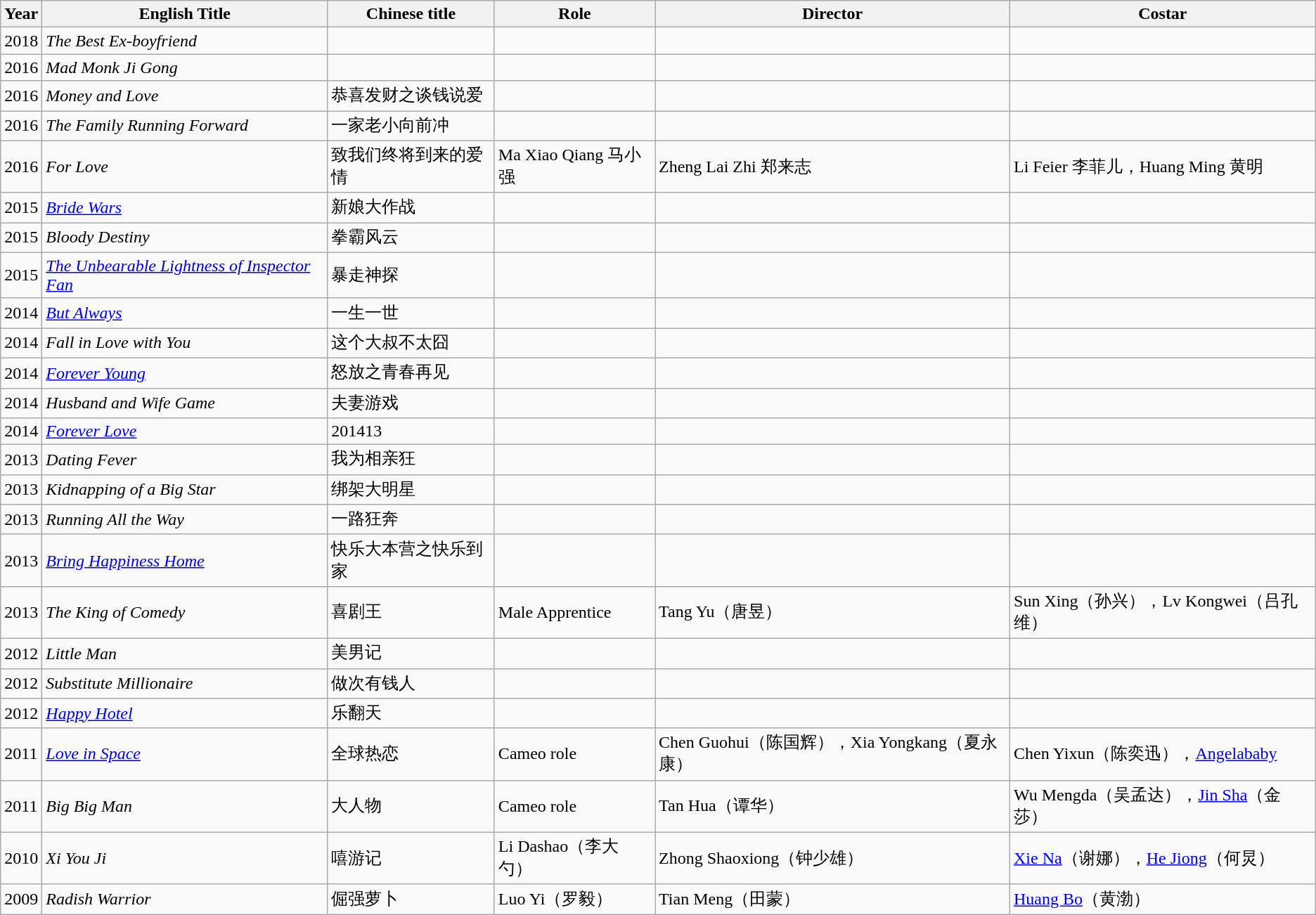<table class="wikitable">
<tr>
<th>Year</th>
<th>English Title</th>
<th>Chinese title</th>
<th>Role</th>
<th>Director</th>
<th>Costar</th>
</tr>
<tr>
<td>2018</td>
<td><em>The Best Ex-boyfriend</em></td>
<td></td>
<td></td>
<td></td>
<td></td>
</tr>
<tr>
<td>2016</td>
<td><em>Mad Monk Ji Gong</em></td>
<td></td>
<td></td>
<td></td>
<td></td>
</tr>
<tr>
<td>2016</td>
<td><em>Money and Love</em></td>
<td>恭喜发财之谈钱说爱</td>
<td></td>
<td></td>
<td></td>
</tr>
<tr>
<td>2016</td>
<td><em>The Family Running Forward</em></td>
<td>一家老小向前冲</td>
<td></td>
<td></td>
<td></td>
</tr>
<tr>
<td>2016</td>
<td><em>For Love</em></td>
<td>致我们终将到来的爱情</td>
<td>Ma Xiao Qiang 马小强</td>
<td>Zheng Lai Zhi 郑来志</td>
<td>Li Feier 李菲儿，Huang Ming 黄明</td>
</tr>
<tr>
<td>2015</td>
<td><em><a href='#'>Bride Wars</a></em></td>
<td>新娘大作战</td>
<td></td>
<td></td>
<td></td>
</tr>
<tr>
<td>2015</td>
<td><em>Bloody Destiny</em></td>
<td>拳霸风云</td>
<td></td>
<td></td>
<td></td>
</tr>
<tr>
<td>2015</td>
<td><em><a href='#'>The Unbearable Lightness of Inspector Fan</a></em></td>
<td>暴走神探</td>
<td></td>
<td></td>
<td></td>
</tr>
<tr>
<td>2014</td>
<td><em><a href='#'>But Always</a></em></td>
<td>一生一世</td>
<td></td>
<td></td>
<td></td>
</tr>
<tr>
<td>2014</td>
<td><em>Fall in Love with You</em></td>
<td>这个大叔不太囧</td>
<td></td>
<td></td>
<td></td>
</tr>
<tr>
<td>2014</td>
<td><em><a href='#'>Forever Young</a></em></td>
<td>怒放之青春再见</td>
<td></td>
<td></td>
<td></td>
</tr>
<tr>
<td>2014</td>
<td><em>Husband and Wife Game</em></td>
<td>夫妻游戏</td>
<td></td>
<td></td>
<td></td>
</tr>
<tr>
<td>2014</td>
<td><em><a href='#'>Forever Love</a></em></td>
<td>201413</td>
<td></td>
<td></td>
<td></td>
</tr>
<tr>
<td>2013</td>
<td><em>Dating Fever</em></td>
<td>我为相亲狂</td>
<td></td>
<td></td>
<td></td>
</tr>
<tr>
<td>2013</td>
<td><em>Kidnapping of a Big Star</em></td>
<td>绑架大明星</td>
<td></td>
<td></td>
<td></td>
</tr>
<tr>
<td>2013</td>
<td><em>Running All the Way</em></td>
<td>一路狂奔</td>
<td></td>
<td></td>
<td></td>
</tr>
<tr>
<td>2013</td>
<td><em><a href='#'>Bring Happiness Home</a></em></td>
<td>快乐大本营之快乐到家</td>
<td></td>
<td></td>
<td></td>
</tr>
<tr>
<td>2013</td>
<td><em>The King of Comedy</em></td>
<td>喜剧王</td>
<td>Male Apprentice</td>
<td>Tang Yu（唐昱）</td>
<td>Sun Xing（孙兴），Lv Kongwei（吕孔维）</td>
</tr>
<tr>
<td>2012</td>
<td><em>Little Man</em></td>
<td>美男记</td>
<td></td>
<td></td>
<td></td>
</tr>
<tr>
<td>2012</td>
<td><em>Substitute Millionaire</em></td>
<td>做次有钱人</td>
<td></td>
<td></td>
<td></td>
</tr>
<tr>
<td>2012</td>
<td><em><a href='#'>Happy Hotel</a></em></td>
<td>乐翻天</td>
<td></td>
<td></td>
<td></td>
</tr>
<tr>
<td>2011</td>
<td><em><a href='#'>Love in Space</a></em></td>
<td>全球热恋</td>
<td>Cameo role</td>
<td>Chen Guohui（陈国辉），Xia Yongkang（夏永康）</td>
<td>Chen Yixun（陈奕迅），<a href='#'>Angelababy</a></td>
</tr>
<tr>
<td>2011</td>
<td><em>Big Big Man</em></td>
<td>大人物</td>
<td>Cameo role</td>
<td>Tan Hua（谭华）</td>
<td>Wu Mengda（吴孟达），<a href='#'>Jin Sha</a>（金莎）</td>
</tr>
<tr>
<td>2010</td>
<td><em>Xi You Ji</em></td>
<td>嘻游记</td>
<td>Li Dashao（李大勺）</td>
<td>Zhong Shaoxiong（钟少雄）</td>
<td><a href='#'>Xie Na</a>（谢娜），<a href='#'>He Jiong</a>（何炅）</td>
</tr>
<tr>
<td>2009</td>
<td><em>Radish Warrior</em></td>
<td>倔强萝卜</td>
<td>Luo Yi（罗毅）</td>
<td>Tian Meng（田蒙）</td>
<td><a href='#'>Huang Bo</a>（黄渤）</td>
</tr>
</table>
